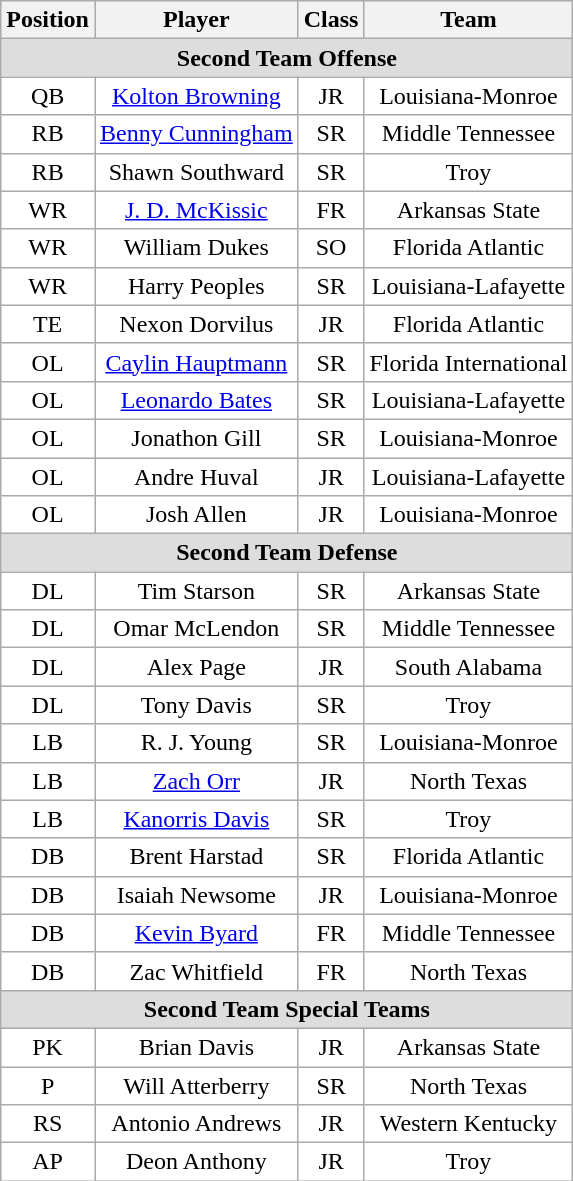<table class="wikitable sortable">
<tr>
<th>Position</th>
<th>Player</th>
<th>Class</th>
<th>Team</th>
</tr>
<tr>
<td colspan="4" style="text-align:center; background:#ddd;"><strong>Second Team Offense</strong></td>
</tr>
<tr style="text-align:center;">
<td style="background:white">QB</td>
<td style="background:white"><a href='#'>Kolton Browning</a></td>
<td style="background:white">JR</td>
<td style="background:white">Louisiana-Monroe</td>
</tr>
<tr style="text-align:center;">
<td style="background:white">RB</td>
<td style="background:white"><a href='#'>Benny Cunningham</a></td>
<td style="background:white">SR</td>
<td style="background:white">Middle Tennessee</td>
</tr>
<tr style="text-align:center;">
<td style="background:white">RB</td>
<td style="background:white">Shawn Southward</td>
<td style="background:white">SR</td>
<td style="background:white">Troy</td>
</tr>
<tr style="text-align:center;">
<td style="background:white">WR</td>
<td style="background:white"><a href='#'>J. D. McKissic</a></td>
<td style="background:white">FR</td>
<td style="background:white">Arkansas State</td>
</tr>
<tr style="text-align:center;">
<td style="background:white">WR</td>
<td style="background:white">William Dukes</td>
<td style="background:white">SO</td>
<td style="background:white">Florida Atlantic</td>
</tr>
<tr style="text-align:center;">
<td style="background:white">WR</td>
<td style="background:white">Harry Peoples</td>
<td style="background:white">SR</td>
<td style="background:white">Louisiana-Lafayette</td>
</tr>
<tr style="text-align:center;">
<td style="background:white">TE</td>
<td style="background:white">Nexon Dorvilus</td>
<td style="background:white">JR</td>
<td style="background:white">Florida Atlantic</td>
</tr>
<tr style="text-align:center;">
<td style="background:white">OL</td>
<td style="background:white"><a href='#'>Caylin Hauptmann</a></td>
<td style="background:white">SR</td>
<td style="background:white">Florida International</td>
</tr>
<tr style="text-align:center;">
<td style="background:white">OL</td>
<td style="background:white"><a href='#'>Leonardo Bates</a></td>
<td style="background:white">SR</td>
<td style="background:white">Louisiana-Lafayette</td>
</tr>
<tr style="text-align:center;">
<td style="background:white">OL</td>
<td style="background:white">Jonathon Gill</td>
<td style="background:white">SR</td>
<td style="background:white">Louisiana-Monroe</td>
</tr>
<tr style="text-align:center;">
<td style="background:white">OL</td>
<td style="background:white">Andre Huval</td>
<td style="background:white">JR</td>
<td style="background:white">Louisiana-Lafayette</td>
</tr>
<tr style="text-align:center;">
<td style="background:white">OL</td>
<td style="background:white">Josh Allen</td>
<td style="background:white">JR</td>
<td style="background:white">Louisiana-Monroe</td>
</tr>
<tr>
<td colspan="4" style="text-align:center; background:#ddd;"><strong>Second Team Defense</strong></td>
</tr>
<tr style="text-align:center;">
<td style="background:white">DL</td>
<td style="background:white">Tim Starson</td>
<td style="background:white">SR</td>
<td style="background:white">Arkansas State</td>
</tr>
<tr style="text-align:center;">
<td style="background:white">DL</td>
<td style="background:white">Omar McLendon</td>
<td style="background:white">SR</td>
<td style="background:white">Middle Tennessee</td>
</tr>
<tr style="text-align:center;">
<td style="background:white">DL</td>
<td style="background:white">Alex Page</td>
<td style="background:white">JR</td>
<td style="background:white">South Alabama</td>
</tr>
<tr style="text-align:center;">
<td style="background:white">DL</td>
<td style="background:white">Tony Davis</td>
<td style="background:white">SR</td>
<td style="background:white">Troy</td>
</tr>
<tr style="text-align:center;">
<td style="background:white">LB</td>
<td style="background:white">R. J. Young</td>
<td style="background:white">SR</td>
<td style="background:white">Louisiana-Monroe</td>
</tr>
<tr style="text-align:center;">
<td style="background:white">LB</td>
<td style="background:white"><a href='#'>Zach Orr</a></td>
<td style="background:white">JR</td>
<td style="background:white">North Texas</td>
</tr>
<tr style="text-align:center;">
<td style="background:white">LB</td>
<td style="background:white"><a href='#'>Kanorris Davis</a></td>
<td style="background:white">SR</td>
<td style="background:white">Troy</td>
</tr>
<tr style="text-align:center;">
<td style="background:white">DB</td>
<td style="background:white">Brent Harstad</td>
<td style="background:white">SR</td>
<td style="background:white">Florida Atlantic</td>
</tr>
<tr style="text-align:center;">
<td style="background:white">DB</td>
<td style="background:white">Isaiah Newsome</td>
<td style="background:white">JR</td>
<td style="background:white">Louisiana-Monroe</td>
</tr>
<tr style="text-align:center;">
<td style="background:white">DB</td>
<td style="background:white"><a href='#'>Kevin Byard</a></td>
<td style="background:white">FR</td>
<td style="background:white">Middle Tennessee</td>
</tr>
<tr style="text-align:center;">
<td style="background:white">DB</td>
<td style="background:white">Zac Whitfield</td>
<td style="background:white">FR</td>
<td style="background:white">North Texas</td>
</tr>
<tr>
<td colspan="4" style="text-align:center; background:#ddd;"><strong>Second Team Special Teams</strong></td>
</tr>
<tr style="text-align:center;">
<td style="background:white">PK</td>
<td style="background:white">Brian Davis</td>
<td style="background:white">JR</td>
<td style="background:white">Arkansas State</td>
</tr>
<tr style="text-align:center;">
<td style="background:white">P</td>
<td style="background:white">Will Atterberry</td>
<td style="background:white">SR</td>
<td style="background:white">North Texas</td>
</tr>
<tr style="text-align:center;">
<td style="background:white">RS</td>
<td style="background:white">Antonio Andrews</td>
<td style="background:white">JR</td>
<td style="background:white">Western Kentucky</td>
</tr>
<tr style="text-align:center;">
<td style="background:white">AP</td>
<td style="background:white">Deon Anthony</td>
<td style="background:white">JR</td>
<td style="background:white">Troy</td>
</tr>
</table>
